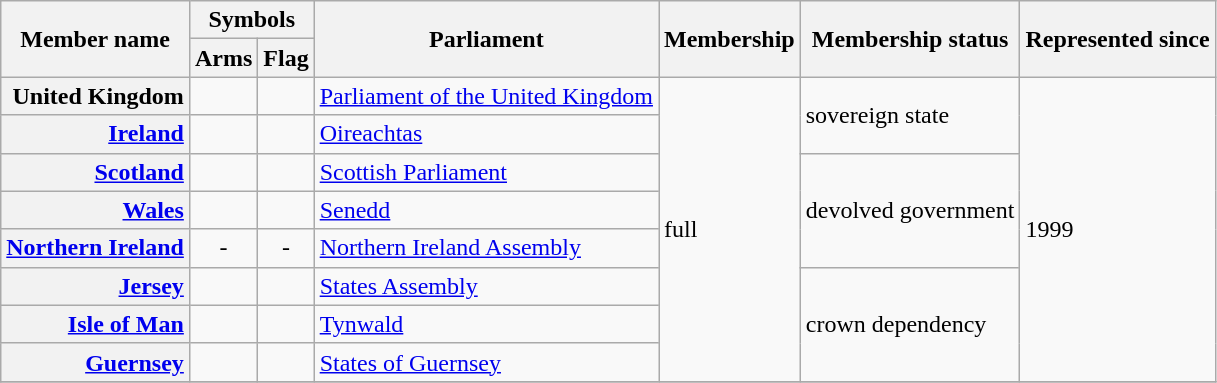<table class="wikitable">
<tr>
<th rowspan="2">Member name</th>
<th colspan="2">Symbols</th>
<th rowspan="2">Parliament</th>
<th rowspan="2">Membership</th>
<th rowspan="2">Membership status</th>
<th rowspan="2">Represented since</th>
</tr>
<tr>
<th>Arms</th>
<th>Flag</th>
</tr>
<tr>
<th style="text-align:right">United Kingdom</th>
<td style="text-align:center"></td>
<td style="text-align:center"></td>
<td><a href='#'>Parliament of the United Kingdom</a></td>
<td rowspan="8">full</td>
<td rowspan="2">sovereign state</td>
<td rowspan="8">1999</td>
</tr>
<tr>
<th style="text-align:right"><a href='#'>Ireland</a></th>
<td style="text-align:center"></td>
<td style="text-align:center"></td>
<td><a href='#'>Oireachtas</a></td>
</tr>
<tr>
<th style="text-align:right"><a href='#'>Scotland</a></th>
<td style="text-align:center"></td>
<td style="text-align:center"></td>
<td><a href='#'>Scottish Parliament</a></td>
<td rowspan="3">devolved government</td>
</tr>
<tr>
<th style="text-align:right"><a href='#'>Wales</a></th>
<td style="text-align:center"></td>
<td style="text-align:center"></td>
<td><a href='#'>Senedd</a></td>
</tr>
<tr>
<th style="text-align:right"><a href='#'>Northern Ireland</a></th>
<td style="text-align:center">-</td>
<td style="text-align:center">-</td>
<td><a href='#'>Northern Ireland Assembly</a></td>
</tr>
<tr>
<th style="text-align:right"><a href='#'>Jersey</a></th>
<td style="text-align:center"></td>
<td style="text-align:center"></td>
<td><a href='#'>States Assembly</a></td>
<td rowspan="3">crown dependency</td>
</tr>
<tr>
<th style="text-align:right"><a href='#'>Isle of Man</a></th>
<td style="text-align:center"></td>
<td style="text-align:center"></td>
<td><a href='#'>Tynwald</a></td>
</tr>
<tr>
<th style="text-align:right"><a href='#'>Guernsey</a></th>
<td style="text-align:center"></td>
<td style="text-align:center"></td>
<td><a href='#'>States of Guernsey</a></td>
</tr>
<tr>
</tr>
</table>
